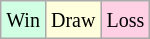<table class="wikitable">
<tr>
<td style="background:#d0ffe3;"><small>Win</small></td>
<td style="background:#ffffdd;"><small>Draw</small></td>
<td style="background:#ffd0e3;"><small>Loss</small></td>
</tr>
</table>
